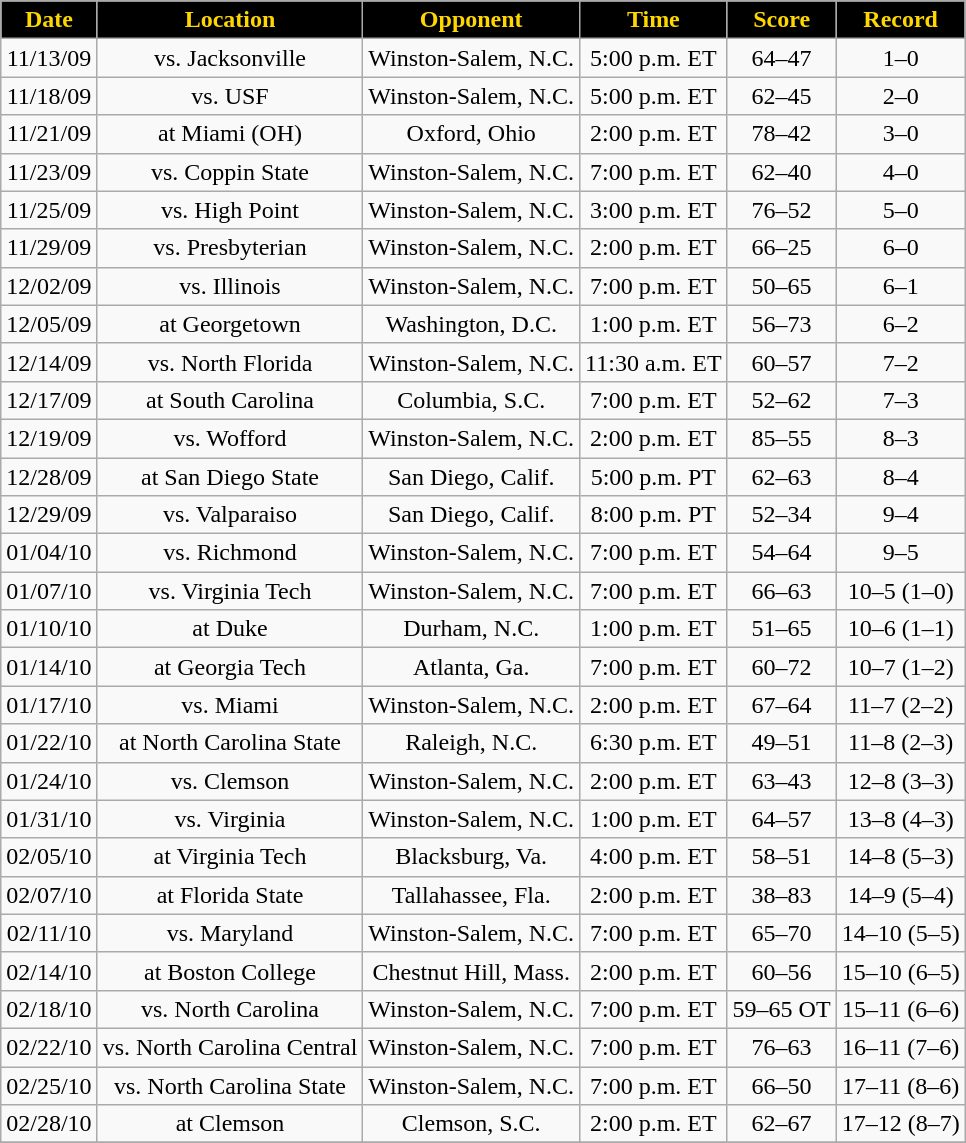<table class="wikitable" style="text-align:center">
<tr>
<th style=" background:black;color:gold;">Date</th>
<th style=" background:black;color:gold;">Location</th>
<th style=" background:black;color:gold;">Opponent</th>
<th style=" background:black;color:gold;">Time</th>
<th style=" background:black;color:gold;">Score</th>
<th style=" background:black;color:gold;">Record</th>
</tr>
<tr>
<td>11/13/09</td>
<td>vs. Jacksonville</td>
<td>Winston-Salem, N.C.</td>
<td>5:00 p.m. ET</td>
<td>64–47</td>
<td>1–0</td>
</tr>
<tr>
<td>11/18/09</td>
<td>vs. USF</td>
<td>Winston-Salem, N.C.</td>
<td>5:00 p.m. ET</td>
<td>62–45</td>
<td>2–0</td>
</tr>
<tr>
<td>11/21/09</td>
<td>at Miami (OH)</td>
<td>Oxford, Ohio</td>
<td>2:00 p.m. ET</td>
<td>78–42</td>
<td>3–0</td>
</tr>
<tr>
<td>11/23/09</td>
<td>vs. Coppin State</td>
<td>Winston-Salem, N.C.</td>
<td>7:00 p.m. ET</td>
<td>62–40</td>
<td>4–0</td>
</tr>
<tr>
<td>11/25/09</td>
<td>vs. High Point</td>
<td>Winston-Salem, N.C.</td>
<td>3:00 p.m. ET</td>
<td>76–52</td>
<td>5–0</td>
</tr>
<tr>
<td>11/29/09</td>
<td>vs. Presbyterian</td>
<td>Winston-Salem, N.C.</td>
<td>2:00 p.m. ET</td>
<td>66–25</td>
<td>6–0</td>
</tr>
<tr>
<td>12/02/09</td>
<td>vs. Illinois</td>
<td>Winston-Salem, N.C.</td>
<td>7:00 p.m. ET</td>
<td>50–65</td>
<td>6–1</td>
</tr>
<tr>
<td>12/05/09</td>
<td>at Georgetown</td>
<td>Washington, D.C.</td>
<td>1:00 p.m. ET</td>
<td>56–73</td>
<td>6–2</td>
</tr>
<tr>
<td>12/14/09</td>
<td>vs. North Florida</td>
<td>Winston-Salem, N.C.</td>
<td>11:30 a.m. ET</td>
<td>60–57</td>
<td>7–2</td>
</tr>
<tr>
<td>12/17/09</td>
<td>at South Carolina</td>
<td>Columbia, S.C.</td>
<td>7:00 p.m. ET</td>
<td>52–62</td>
<td>7–3</td>
</tr>
<tr>
<td>12/19/09</td>
<td>vs. Wofford</td>
<td>Winston-Salem, N.C.</td>
<td>2:00 p.m. ET</td>
<td>85–55</td>
<td>8–3</td>
</tr>
<tr>
<td>12/28/09</td>
<td>at San Diego State</td>
<td>San Diego, Calif.</td>
<td>5:00 p.m. PT</td>
<td>62–63</td>
<td>8–4</td>
</tr>
<tr>
<td>12/29/09</td>
<td>vs. Valparaiso</td>
<td>San Diego, Calif.</td>
<td>8:00 p.m. PT</td>
<td>52–34</td>
<td>9–4</td>
</tr>
<tr>
<td>01/04/10</td>
<td>vs. Richmond</td>
<td>Winston-Salem, N.C.</td>
<td>7:00 p.m. ET</td>
<td>54–64</td>
<td>9–5</td>
</tr>
<tr>
<td>01/07/10</td>
<td>vs. Virginia Tech</td>
<td>Winston-Salem, N.C.</td>
<td>7:00 p.m. ET</td>
<td>66–63</td>
<td>10–5 (1–0)</td>
</tr>
<tr>
<td>01/10/10</td>
<td>at Duke</td>
<td>Durham, N.C.</td>
<td>1:00 p.m. ET</td>
<td>51–65</td>
<td>10–6 (1–1)</td>
</tr>
<tr>
<td>01/14/10</td>
<td>at Georgia Tech</td>
<td>Atlanta, Ga.</td>
<td>7:00 p.m. ET</td>
<td>60–72</td>
<td>10–7 (1–2)</td>
</tr>
<tr>
<td>01/17/10</td>
<td>vs. Miami</td>
<td>Winston-Salem, N.C.</td>
<td>2:00 p.m. ET</td>
<td>67–64</td>
<td>11–7 (2–2)</td>
</tr>
<tr>
<td>01/22/10</td>
<td>at North Carolina State</td>
<td>Raleigh, N.C.</td>
<td>6:30 p.m. ET</td>
<td>49–51</td>
<td>11–8 (2–3)</td>
</tr>
<tr>
<td>01/24/10</td>
<td>vs. Clemson</td>
<td>Winston-Salem, N.C.</td>
<td>2:00 p.m. ET</td>
<td>63–43</td>
<td>12–8 (3–3)</td>
</tr>
<tr>
<td>01/31/10</td>
<td>vs. Virginia</td>
<td>Winston-Salem, N.C.</td>
<td>1:00 p.m. ET</td>
<td>64–57</td>
<td>13–8 (4–3)</td>
</tr>
<tr>
<td>02/05/10</td>
<td>at Virginia Tech</td>
<td>Blacksburg, Va.</td>
<td>4:00 p.m. ET</td>
<td>58–51</td>
<td>14–8 (5–3)</td>
</tr>
<tr>
<td>02/07/10</td>
<td>at Florida State</td>
<td>Tallahassee, Fla.</td>
<td>2:00 p.m. ET</td>
<td>38–83</td>
<td>14–9 (5–4)</td>
</tr>
<tr>
<td>02/11/10</td>
<td>vs. Maryland</td>
<td>Winston-Salem, N.C.</td>
<td>7:00 p.m. ET</td>
<td>65–70</td>
<td>14–10 (5–5)</td>
</tr>
<tr>
<td>02/14/10</td>
<td>at Boston College</td>
<td>Chestnut Hill, Mass.</td>
<td>2:00 p.m. ET</td>
<td>60–56</td>
<td>15–10 (6–5)</td>
</tr>
<tr>
<td>02/18/10</td>
<td>vs. North Carolina</td>
<td>Winston-Salem, N.C.</td>
<td>7:00 p.m. ET</td>
<td>59–65 OT</td>
<td>15–11 (6–6)</td>
</tr>
<tr>
<td>02/22/10</td>
<td>vs. North Carolina Central</td>
<td>Winston-Salem, N.C.</td>
<td>7:00 p.m. ET</td>
<td>76–63</td>
<td>16–11 (7–6)</td>
</tr>
<tr>
<td>02/25/10</td>
<td>vs. North Carolina State</td>
<td>Winston-Salem, N.C.</td>
<td>7:00 p.m. ET</td>
<td>66–50</td>
<td>17–11 (8–6)</td>
</tr>
<tr>
<td>02/28/10</td>
<td>at Clemson</td>
<td>Clemson, S.C.</td>
<td>2:00 p.m. ET</td>
<td>62–67</td>
<td>17–12 (8–7)</td>
</tr>
<tr>
</tr>
</table>
